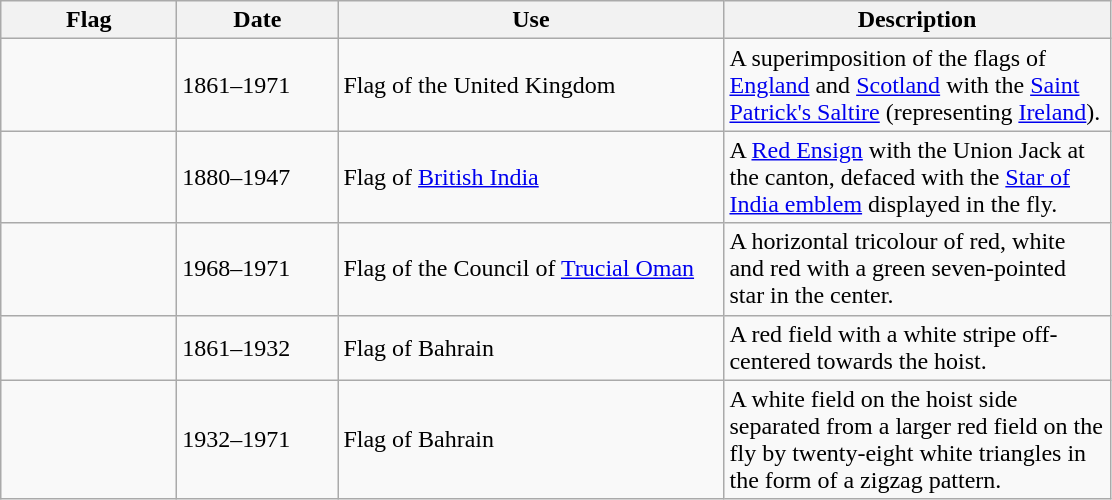<table class="wikitable">
<tr>
<th style="width:110px;">Flag</th>
<th style="width:100px;">Date</th>
<th style="width:250px;">Use</th>
<th style="width:250px;">Description</th>
</tr>
<tr>
<td></td>
<td>1861–1971</td>
<td>Flag of the United Kingdom</td>
<td>A superimposition of the flags of <a href='#'>England</a> and <a href='#'>Scotland</a> with the <a href='#'>Saint Patrick's Saltire</a> (representing <a href='#'>Ireland</a>).</td>
</tr>
<tr>
<td></td>
<td>1880–1947</td>
<td>Flag of <a href='#'>British India</a></td>
<td>A <a href='#'>Red Ensign</a> with the Union Jack at the canton, defaced with the <a href='#'>Star of India emblem</a> displayed in the fly.</td>
</tr>
<tr>
<td></td>
<td>1968–1971</td>
<td>Flag of the Council of <a href='#'>Trucial Oman</a></td>
<td>A horizontal tricolour of red, white and red with a green seven-pointed star in the center.</td>
</tr>
<tr>
<td></td>
<td>1861–1932</td>
<td>Flag of Bahrain</td>
<td>A red field with a white stripe off-centered towards the hoist.</td>
</tr>
<tr>
<td></td>
<td>1932–1971</td>
<td>Flag of Bahrain</td>
<td>A white field on the hoist side separated from a larger red field on the fly by twenty-eight white triangles in the form of a zigzag pattern.</td>
</tr>
</table>
